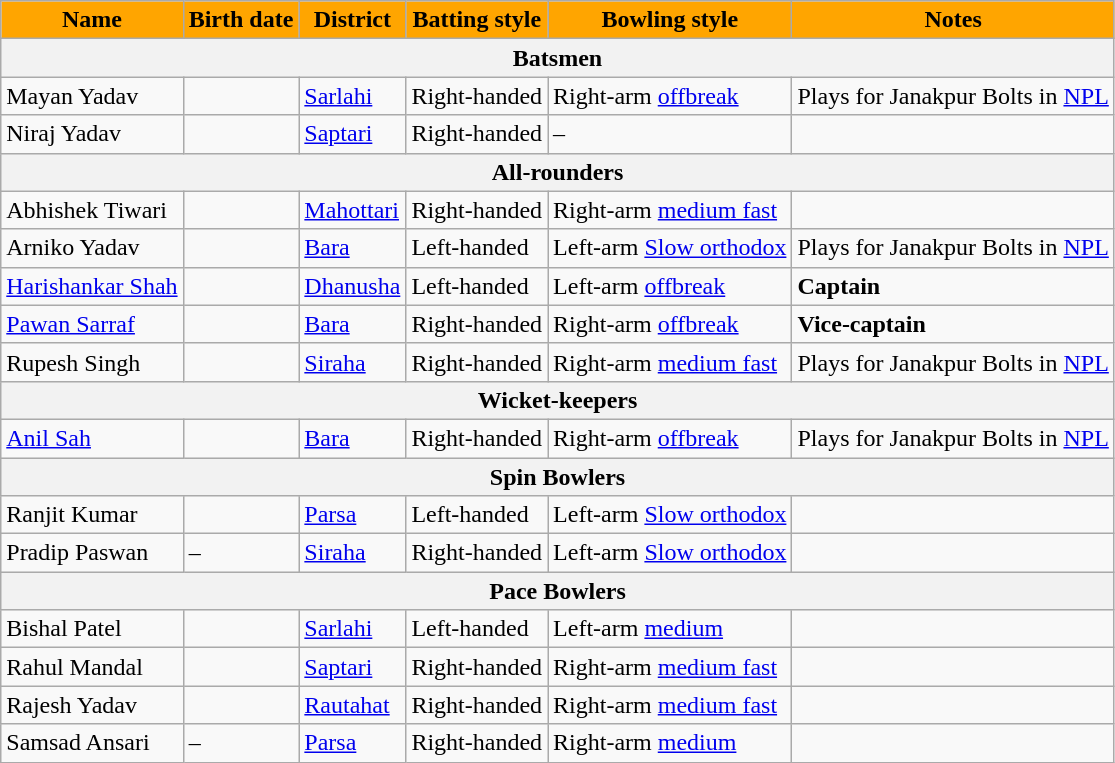<table class="wikitable">
<tr>
<th style="background:Orange; color:black; text-align:centre;">Name</th>
<th style="background:Orange; color:black; text-align:centre;">Birth date</th>
<th style="background:Orange; color:black; text-align:centre;">District</th>
<th style="background:Orange; color:black; text-align:centre;">Batting style</th>
<th style="background:Orange; color:black; text-align:centre;">Bowling style</th>
<th style="background:Orange; color:black; text-align:centre;">Notes</th>
</tr>
<tr>
<th colspan="6">Batsmen</th>
</tr>
<tr>
<td>Mayan Yadav</td>
<td></td>
<td><a href='#'>Sarlahi</a></td>
<td>Right-handed</td>
<td>Right-arm <a href='#'>offbreak</a></td>
<td>Plays for Janakpur Bolts in <a href='#'>NPL</a></td>
</tr>
<tr>
<td>Niraj Yadav</td>
<td></td>
<td><a href='#'>Saptari</a></td>
<td>Right-handed</td>
<td>–</td>
<td></td>
</tr>
<tr>
<th colspan="6">All-rounders</th>
</tr>
<tr>
<td>Abhishek Tiwari</td>
<td></td>
<td><a href='#'>Mahottari</a></td>
<td>Right-handed</td>
<td>Right-arm <a href='#'>medium fast</a></td>
<td></td>
</tr>
<tr>
<td>Arniko Yadav</td>
<td></td>
<td><a href='#'>Bara</a></td>
<td>Left-handed</td>
<td>Left-arm <a href='#'>Slow orthodox</a></td>
<td>Plays for Janakpur Bolts in <a href='#'>NPL</a></td>
</tr>
<tr>
<td><a href='#'>Harishankar Shah</a></td>
<td></td>
<td><a href='#'>Dhanusha</a></td>
<td>Left-handed</td>
<td>Left-arm <a href='#'>offbreak</a></td>
<td><strong>Captain</strong></td>
</tr>
<tr>
<td><a href='#'>Pawan Sarraf</a></td>
<td></td>
<td><a href='#'>Bara</a></td>
<td>Right-handed</td>
<td>Right-arm <a href='#'>offbreak</a></td>
<td><strong>Vice-captain</strong></td>
</tr>
<tr>
<td>Rupesh Singh</td>
<td></td>
<td><a href='#'>Siraha</a></td>
<td>Right-handed</td>
<td>Right-arm <a href='#'>medium fast</a></td>
<td>Plays for Janakpur Bolts in <a href='#'>NPL</a></td>
</tr>
<tr>
<th colspan="6">Wicket-keepers</th>
</tr>
<tr>
<td><a href='#'>Anil Sah</a></td>
<td></td>
<td><a href='#'>Bara</a></td>
<td>Right-handed</td>
<td>Right-arm <a href='#'>offbreak</a></td>
<td>Plays for Janakpur Bolts in <a href='#'>NPL</a></td>
</tr>
<tr>
<th colspan="6">Spin Bowlers</th>
</tr>
<tr>
<td>Ranjit Kumar</td>
<td></td>
<td><a href='#'>Parsa</a></td>
<td>Left-handed</td>
<td>Left-arm <a href='#'>Slow orthodox</a></td>
<td></td>
</tr>
<tr>
<td>Pradip Paswan</td>
<td>–</td>
<td><a href='#'>Siraha</a></td>
<td>Right-handed</td>
<td>Left-arm <a href='#'>Slow orthodox</a></td>
<td></td>
</tr>
<tr>
<th colspan="6">Pace Bowlers</th>
</tr>
<tr>
<td>Bishal Patel</td>
<td></td>
<td><a href='#'>Sarlahi</a></td>
<td>Left-handed</td>
<td>Left-arm <a href='#'>medium</a></td>
<td></td>
</tr>
<tr>
<td>Rahul Mandal</td>
<td></td>
<td><a href='#'>Saptari</a></td>
<td>Right-handed</td>
<td>Right-arm <a href='#'>medium fast</a></td>
<td></td>
</tr>
<tr>
<td>Rajesh Yadav</td>
<td></td>
<td><a href='#'>Rautahat</a></td>
<td>Right-handed</td>
<td>Right-arm <a href='#'>medium fast</a></td>
<td></td>
</tr>
<tr>
<td>Samsad Ansari</td>
<td>–</td>
<td><a href='#'>Parsa</a></td>
<td>Right-handed</td>
<td>Right-arm <a href='#'>medium</a></td>
<td></td>
</tr>
</table>
